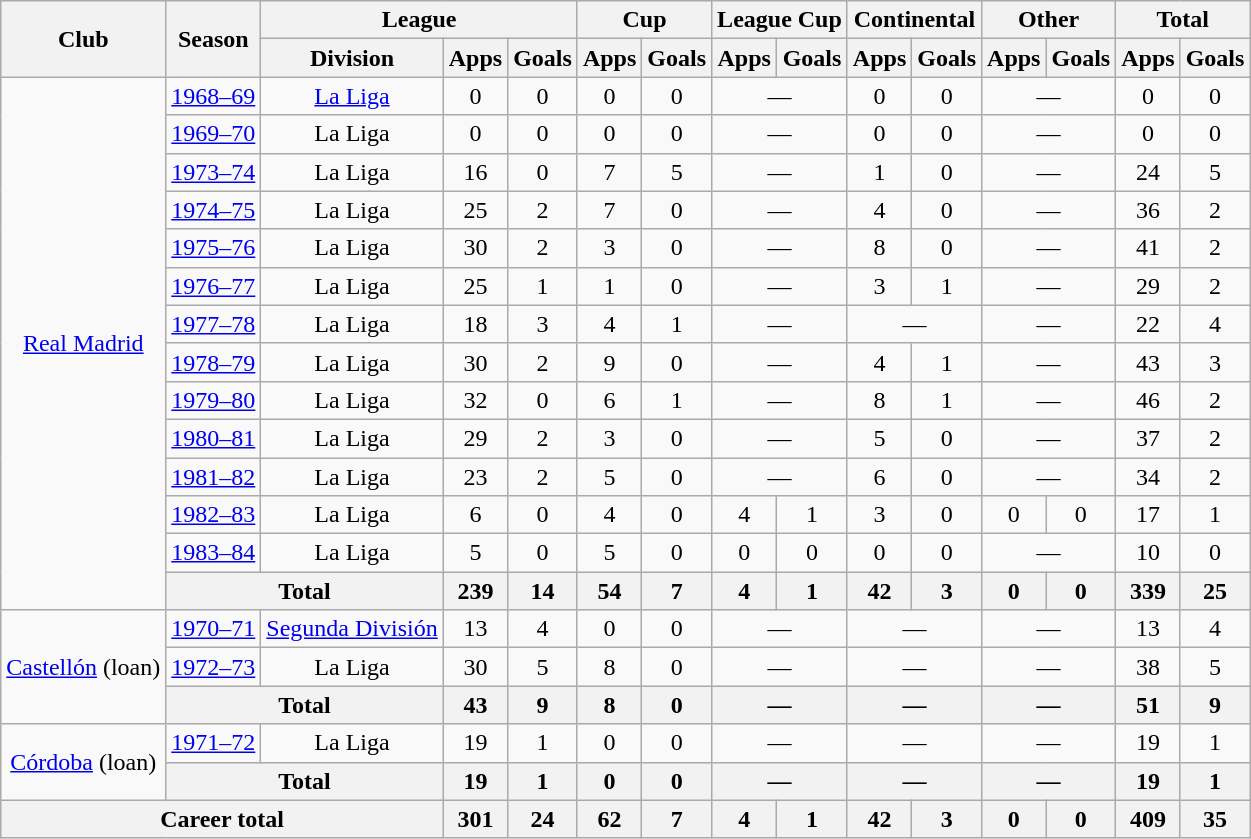<table class="wikitable" style="text-align:center;">
<tr>
<th rowspan="2">Club</th>
<th rowspan="2">Season</th>
<th colspan="3">League</th>
<th colspan="2">Cup</th>
<th colspan="2">League Cup</th>
<th colspan="2">Continental</th>
<th colspan="2">Other</th>
<th colspan="2">Total</th>
</tr>
<tr>
<th>Division</th>
<th>Apps</th>
<th>Goals</th>
<th>Apps</th>
<th>Goals</th>
<th>Apps</th>
<th>Goals</th>
<th>Apps</th>
<th>Goals</th>
<th>Apps</th>
<th>Goals</th>
<th>Apps</th>
<th>Goals</th>
</tr>
<tr>
<td rowspan="14"><a href='#'>Real Madrid</a></td>
<td><a href='#'>1968–69</a></td>
<td><a href='#'>La Liga</a></td>
<td>0</td>
<td>0</td>
<td>0</td>
<td>0</td>
<td colspan=2>—</td>
<td>0</td>
<td>0</td>
<td colspan=2>—</td>
<td>0</td>
<td>0</td>
</tr>
<tr>
<td><a href='#'>1969–70</a></td>
<td>La Liga</td>
<td>0</td>
<td>0</td>
<td>0</td>
<td>0</td>
<td colspan=2>—</td>
<td>0</td>
<td>0</td>
<td colspan=2>—</td>
<td>0</td>
<td>0</td>
</tr>
<tr>
<td><a href='#'>1973–74</a></td>
<td>La Liga</td>
<td>16</td>
<td>0</td>
<td>7</td>
<td>5</td>
<td colspan=2>—</td>
<td>1</td>
<td>0</td>
<td colspan=2>—</td>
<td>24</td>
<td>5</td>
</tr>
<tr>
<td><a href='#'>1974–75</a></td>
<td>La Liga</td>
<td>25</td>
<td>2</td>
<td>7</td>
<td>0</td>
<td colspan=2>—</td>
<td>4</td>
<td>0</td>
<td colspan=2>—</td>
<td>36</td>
<td>2</td>
</tr>
<tr>
<td><a href='#'>1975–76</a></td>
<td>La Liga</td>
<td>30</td>
<td>2</td>
<td>3</td>
<td>0</td>
<td colspan=2>—</td>
<td>8</td>
<td>0</td>
<td colspan=2>—</td>
<td>41</td>
<td>2</td>
</tr>
<tr>
<td><a href='#'>1976–77</a></td>
<td>La Liga</td>
<td>25</td>
<td>1</td>
<td>1</td>
<td>0</td>
<td colspan=2>—</td>
<td>3</td>
<td>1</td>
<td colspan=2>—</td>
<td>29</td>
<td>2</td>
</tr>
<tr>
<td><a href='#'>1977–78</a></td>
<td>La Liga</td>
<td>18</td>
<td>3</td>
<td>4</td>
<td>1</td>
<td colspan=2>—</td>
<td colspan=2>—</td>
<td colspan=2>—</td>
<td>22</td>
<td>4</td>
</tr>
<tr>
<td><a href='#'>1978–79</a></td>
<td>La Liga</td>
<td>30</td>
<td>2</td>
<td>9</td>
<td>0</td>
<td colspan=2>—</td>
<td>4</td>
<td>1</td>
<td colspan=2>—</td>
<td>43</td>
<td>3</td>
</tr>
<tr>
<td><a href='#'>1979–80</a></td>
<td>La Liga</td>
<td>32</td>
<td>0</td>
<td>6</td>
<td>1</td>
<td colspan=2>—</td>
<td>8</td>
<td>1</td>
<td colspan=2>—</td>
<td>46</td>
<td>2</td>
</tr>
<tr>
<td><a href='#'>1980–81</a></td>
<td>La Liga</td>
<td>29</td>
<td>2</td>
<td>3</td>
<td>0</td>
<td colspan=2>—</td>
<td>5</td>
<td>0</td>
<td colspan=2>—</td>
<td>37</td>
<td>2</td>
</tr>
<tr>
<td><a href='#'>1981–82</a></td>
<td>La Liga</td>
<td>23</td>
<td>2</td>
<td>5</td>
<td>0</td>
<td colspan=2>—</td>
<td>6</td>
<td>0</td>
<td colspan=2>—</td>
<td>34</td>
<td>2</td>
</tr>
<tr>
<td><a href='#'>1982–83</a></td>
<td>La Liga</td>
<td>6</td>
<td>0</td>
<td>4</td>
<td>0</td>
<td>4</td>
<td>1</td>
<td>3</td>
<td>0</td>
<td>0</td>
<td>0</td>
<td>17</td>
<td>1</td>
</tr>
<tr>
<td><a href='#'>1983–84</a></td>
<td>La Liga</td>
<td>5</td>
<td>0</td>
<td>5</td>
<td>0</td>
<td>0</td>
<td>0</td>
<td>0</td>
<td>0</td>
<td colspan=2>—</td>
<td>10</td>
<td>0</td>
</tr>
<tr>
<th colspan=2>Total</th>
<th>239</th>
<th>14</th>
<th>54</th>
<th>7</th>
<th>4</th>
<th>1</th>
<th>42</th>
<th>3</th>
<th>0</th>
<th>0</th>
<th>339</th>
<th>25</th>
</tr>
<tr>
<td rowspan="3"><a href='#'>Castellón</a> (loan)</td>
<td><a href='#'>1970–71</a></td>
<td><a href='#'>Segunda División</a></td>
<td>13</td>
<td>4</td>
<td>0</td>
<td>0</td>
<td colspan=2>—</td>
<td colspan=2>—</td>
<td colspan=2>—</td>
<td>13</td>
<td>4</td>
</tr>
<tr>
<td><a href='#'>1972–73</a></td>
<td>La Liga</td>
<td>30</td>
<td>5</td>
<td>8</td>
<td>0</td>
<td colspan=2>—</td>
<td colspan=2>—</td>
<td colspan=2>—</td>
<td>38</td>
<td>5</td>
</tr>
<tr>
<th colspan=2>Total</th>
<th>43</th>
<th>9</th>
<th>8</th>
<th>0</th>
<th colspan=2>—</th>
<th colspan=2>—</th>
<th colspan=2>—</th>
<th>51</th>
<th>9</th>
</tr>
<tr>
<td rowspan="2"><a href='#'>Córdoba</a> (loan)</td>
<td><a href='#'>1971–72</a></td>
<td>La Liga</td>
<td>19</td>
<td>1</td>
<td>0</td>
<td>0</td>
<td colspan=2>—</td>
<td colspan=2>—</td>
<td colspan=2>—</td>
<td>19</td>
<td>1</td>
</tr>
<tr>
<th colspan=2>Total</th>
<th>19</th>
<th>1</th>
<th>0</th>
<th>0</th>
<th colspan=2>—</th>
<th colspan=2>—</th>
<th colspan=2>—</th>
<th>19</th>
<th>1</th>
</tr>
<tr>
<th colspan="3">Career total</th>
<th>301</th>
<th>24</th>
<th>62</th>
<th>7</th>
<th>4</th>
<th>1</th>
<th>42</th>
<th>3</th>
<th>0</th>
<th>0</th>
<th>409</th>
<th>35</th>
</tr>
</table>
